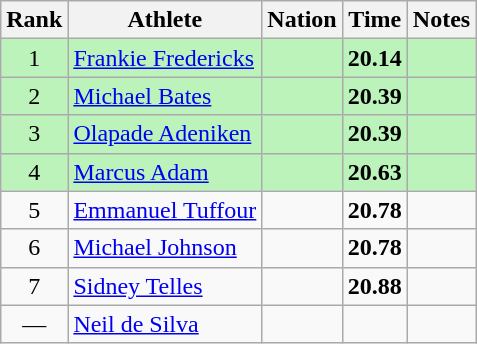<table class="wikitable sortable" style="text-align:center">
<tr>
<th>Rank</th>
<th>Athlete</th>
<th>Nation</th>
<th>Time</th>
<th>Notes</th>
</tr>
<tr style="background:#bbf3bb;">
<td>1</td>
<td align=left><a href='#'>Frankie Fredericks</a></td>
<td align=left></td>
<td><strong>20.14</strong></td>
<td></td>
</tr>
<tr style="background:#bbf3bb;">
<td>2</td>
<td align=left><a href='#'>Michael Bates</a></td>
<td align=left></td>
<td><strong>20.39</strong></td>
<td></td>
</tr>
<tr style="background:#bbf3bb;">
<td>3</td>
<td align=left><a href='#'>Olapade Adeniken</a></td>
<td align=left></td>
<td><strong>20.39</strong></td>
<td></td>
</tr>
<tr style="background:#bbf3bb;">
<td>4</td>
<td align=left><a href='#'>Marcus Adam</a></td>
<td align=left></td>
<td><strong>20.63</strong></td>
<td></td>
</tr>
<tr>
<td>5</td>
<td align=left><a href='#'>Emmanuel Tuffour</a></td>
<td align=left></td>
<td><strong>20.78</strong></td>
<td></td>
</tr>
<tr>
<td>6</td>
<td align=left><a href='#'>Michael Johnson</a></td>
<td align=left></td>
<td><strong>20.78</strong></td>
<td></td>
</tr>
<tr>
<td>7</td>
<td align=left><a href='#'>Sidney Telles</a></td>
<td align=left></td>
<td><strong>20.88</strong></td>
<td></td>
</tr>
<tr>
<td data-sort-value=8>—</td>
<td align=left><a href='#'>Neil de Silva</a></td>
<td align=left></td>
<td data-sort-value=99.99></td>
<td></td>
</tr>
</table>
